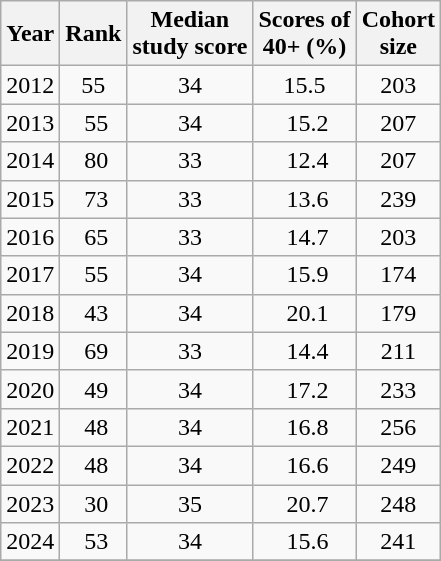<table class="wikitable">
<tr>
<th>Year</th>
<th>Rank</th>
<th>Median<br>study score</th>
<th>Scores of<br>40+ (%)</th>
<th>Cohort<br>size</th>
</tr>
<tr>
<td>2012</td>
<td align=center>55</td>
<td align=center>34</td>
<td align=center>15.5</td>
<td align=center>203</td>
</tr>
<tr>
<td>2013</td>
<td align=center> 55</td>
<td align=center>34</td>
<td align=center> 15.2</td>
<td align=center>207</td>
</tr>
<tr>
<td>2014</td>
<td align=center> 80</td>
<td align=center>33</td>
<td align=center> 12.4</td>
<td align=center>207</td>
</tr>
<tr>
<td>2015</td>
<td align=center> 73</td>
<td align=center>33</td>
<td align=center> 13.6</td>
<td align=center>239</td>
</tr>
<tr>
<td>2016</td>
<td align=center> 65</td>
<td align=center>33</td>
<td align=center> 14.7</td>
<td align=center>203</td>
</tr>
<tr>
<td>2017</td>
<td align=center> 55</td>
<td align=center>34</td>
<td align=center> 15.9</td>
<td align=center>174</td>
</tr>
<tr>
<td>2018</td>
<td align=center> 43</td>
<td align=center>34</td>
<td align=center> 20.1</td>
<td align=center>179</td>
</tr>
<tr>
<td>2019</td>
<td align=center> 69</td>
<td align=center>33</td>
<td align=center> 14.4</td>
<td align=center>211</td>
</tr>
<tr>
<td>2020</td>
<td align=center> 49</td>
<td align=center>34</td>
<td align=center> 17.2</td>
<td align=center>233</td>
</tr>
<tr>
<td>2021</td>
<td align=center> 48</td>
<td align=center>34</td>
<td align=center> 16.8</td>
<td align=center>256</td>
</tr>
<tr>
<td>2022</td>
<td align=center> 48</td>
<td align=center>34</td>
<td align=center> 16.6</td>
<td align=center>249</td>
</tr>
<tr>
<td>2023</td>
<td align=center> 30</td>
<td align=center>35</td>
<td align=center> 20.7</td>
<td align=center>248</td>
</tr>
<tr>
<td>2024</td>
<td align=center> 53</td>
<td align=center>34</td>
<td align=center> 15.6</td>
<td align=center>241</td>
</tr>
<tr>
</tr>
</table>
